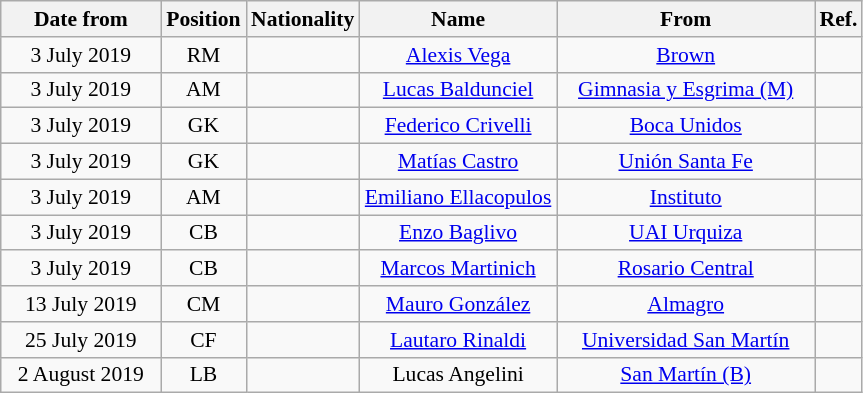<table class="wikitable" style="text-align:center; font-size:90%; ">
<tr>
<th style="background:#; color:#; width:100px;">Date from</th>
<th style="background:#; color:#; width:50px;">Position</th>
<th style="background:#; color:#; width:50px;">Nationality</th>
<th style="background:#; color:#; width:125px;">Name</th>
<th style="background:#; color:#; width:165px;">From</th>
<th style="background:#; color:#; width:25px;">Ref.</th>
</tr>
<tr>
<td>3 July 2019</td>
<td>RM</td>
<td></td>
<td><a href='#'>Alexis Vega</a></td>
<td> <a href='#'>Brown</a></td>
<td></td>
</tr>
<tr>
<td>3 July 2019</td>
<td>AM</td>
<td></td>
<td><a href='#'>Lucas Baldunciel</a></td>
<td> <a href='#'>Gimnasia y Esgrima (M)</a></td>
<td></td>
</tr>
<tr>
<td>3 July 2019</td>
<td>GK</td>
<td></td>
<td><a href='#'>Federico Crivelli</a></td>
<td> <a href='#'>Boca Unidos</a></td>
<td></td>
</tr>
<tr>
<td>3 July 2019</td>
<td>GK</td>
<td></td>
<td><a href='#'>Matías Castro</a></td>
<td> <a href='#'>Unión Santa Fe</a></td>
<td></td>
</tr>
<tr>
<td>3 July 2019</td>
<td>AM</td>
<td></td>
<td><a href='#'>Emiliano Ellacopulos</a></td>
<td> <a href='#'>Instituto</a></td>
<td></td>
</tr>
<tr>
<td>3 July 2019</td>
<td>CB</td>
<td></td>
<td><a href='#'>Enzo Baglivo</a></td>
<td> <a href='#'>UAI Urquiza</a></td>
<td></td>
</tr>
<tr>
<td>3 July 2019</td>
<td>CB</td>
<td></td>
<td><a href='#'>Marcos Martinich</a></td>
<td> <a href='#'>Rosario Central</a></td>
<td></td>
</tr>
<tr>
<td>13 July 2019</td>
<td>CM</td>
<td></td>
<td><a href='#'>Mauro González</a></td>
<td> <a href='#'>Almagro</a></td>
<td></td>
</tr>
<tr>
<td>25 July 2019</td>
<td>CF</td>
<td></td>
<td><a href='#'>Lautaro Rinaldi</a></td>
<td> <a href='#'>Universidad San Martín</a></td>
<td></td>
</tr>
<tr>
<td>2 August 2019</td>
<td>LB</td>
<td></td>
<td>Lucas Angelini</td>
<td> <a href='#'>San Martín (B)</a></td>
<td></td>
</tr>
</table>
